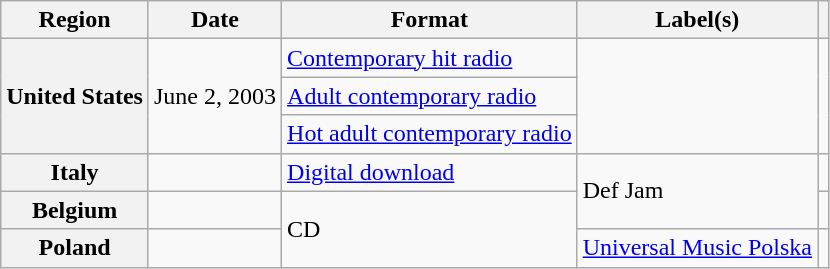<table class="wikitable plainrowheaders">
<tr>
<th scope="col">Region</th>
<th scope="col">Date</th>
<th scope="col">Format</th>
<th scope="col">Label(s)</th>
<th scope="col"></th>
</tr>
<tr>
<th scope="row" rowspan="3">United States</th>
<td rowspan="3">June 2, 2003</td>
<td><a href='#'>Contemporary hit radio</a></td>
<td rowspan="3"></td>
<td rowspan="3" align="center"></td>
</tr>
<tr>
<td><a href='#'>Adult contemporary radio</a></td>
</tr>
<tr>
<td><a href='#'>Hot adult contemporary radio</a></td>
</tr>
<tr>
<th scope="row">Italy</th>
<td></td>
<td><a href='#'>Digital download</a></td>
<td rowspan="2">Def Jam</td>
<td></td>
</tr>
<tr>
<th scope="row">Belgium</th>
<td></td>
<td rowspan="2">CD</td>
<td></td>
</tr>
<tr>
<th scope="row">Poland</th>
<td></td>
<td><a href='#'>Universal Music Polska</a></td>
<td align="center"></td>
</tr>
</table>
